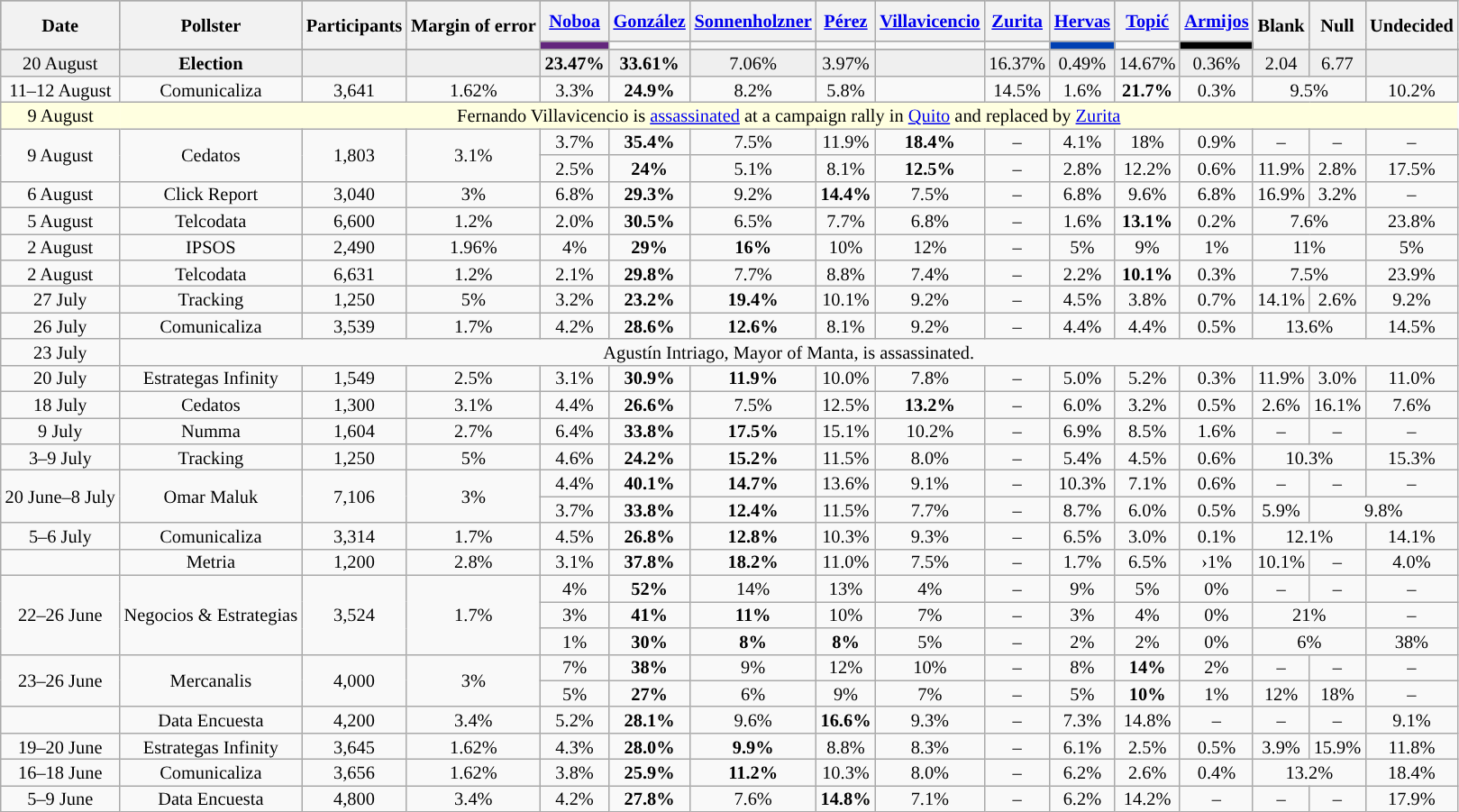<table class="wikitable" style="text-align:center;font-size:85%;line-height:13px">
<tr style="height:30px;background-color:#8B8B8B">
<th rowspan=2>Date</th>
<th rowspan=2>Pollster</th>
<th rowspan=2>Participants</th>
<th rowspan=2>Margin of error</th>
<th><a href='#'>Noboa</a></th>
<th><a href='#'>González</a></th>
<th><a href='#'>Sonnenholzner</a></th>
<th><a href='#'>Pérez</a></th>
<th><a href='#'>Villavicencio</a></th>
<th><a href='#'>Zurita</a></th>
<th><a href='#'>Hervas</a></th>
<th><a href='#'>Topić</a></th>
<th><a href='#'>Armijos</a></th>
<th rowspan=2>Blank</th>
<th rowspan=2>Null</th>
<th rowspan=2>Undecided</th>
</tr>
<tr>
<td bgcolor="#63267D"></td>
<td></td>
<td></td>
<td></td>
<td></td>
<td></td>
<td bgcolor="#0041B3"></td>
<td></td>
<td bgcolor="black"></td>
</tr>
<tr>
</tr>
<tr style="background:#EFEFEF;">
<td>20 August</td>
<td><strong>Election</strong></td>
<td></td>
<td></td>
<td><strong>23.47%</strong></td>
<td style="background:"><strong>33.61%</strong></td>
<td>7.06%</td>
<td>3.97%</td>
<td></td>
<td>16.37%</td>
<td>0.49%</td>
<td>14.67%</td>
<td>0.36%</td>
<td>2.04</td>
<td>6.77</td>
<td></td>
</tr>
<tr>
<td>11–12 August</td>
<td>Comunicaliza</td>
<td>3,641</td>
<td>1.62%</td>
<td>3.3%</td>
<td style="background:"><strong>24.9%</strong></td>
<td>8.2%</td>
<td>5.8%</td>
<td></td>
<td>14.5%</td>
<td>1.6%</td>
<td><strong>21.7%</strong></td>
<td>0.3%</td>
<td colspan="2">9.5%</td>
<td>10.2%</td>
</tr>
<tr style="background:lightyellow;">
<td style="border-right-style:hidden; background:lightyellow;">9 August</td>
<td colspan="15" style="border-right-style:hidden;">Fernando Villavicencio is <a href='#'>assassinated</a> at a campaign rally in <a href='#'>Quito</a> and replaced by <a href='#'>Zurita</a></td>
</tr>
<tr>
<td rowspan="2">9 August</td>
<td rowspan="2">Cedatos</td>
<td rowspan="2">1,803</td>
<td rowspan="2">3.1%</td>
<td>3.7%</td>
<td style="background:"><strong>35.4%</strong></td>
<td>7.5%</td>
<td>11.9%</td>
<td><strong>18.4%</strong></td>
<td>–</td>
<td>4.1%</td>
<td>18%</td>
<td>0.9%</td>
<td>–</td>
<td>–</td>
<td>–</td>
</tr>
<tr>
<td>2.5%</td>
<td style="background:"><strong>24%</strong></td>
<td>5.1%</td>
<td>8.1%</td>
<td><strong>12.5%</strong></td>
<td>–</td>
<td>2.8%</td>
<td>12.2%</td>
<td>0.6%</td>
<td>11.9%</td>
<td>2.8%</td>
<td>17.5%</td>
</tr>
<tr>
<td>6 August</td>
<td>Click Report</td>
<td>3,040</td>
<td>3%</td>
<td>6.8%</td>
<td style="background:"><strong>29.3%</strong></td>
<td>9.2%</td>
<td><strong>14.4%</strong></td>
<td>7.5%</td>
<td>–</td>
<td>6.8%</td>
<td>9.6%</td>
<td>6.8%</td>
<td>16.9%</td>
<td>3.2%</td>
<td>–</td>
</tr>
<tr>
<td>5 August</td>
<td>Telcodata</td>
<td>6,600</td>
<td>1.2%</td>
<td>2.0%</td>
<td style="background:"><strong>30.5%</strong></td>
<td>6.5%</td>
<td>7.7%</td>
<td>6.8%</td>
<td>–</td>
<td>1.6%</td>
<td><strong>13.1%</strong></td>
<td>0.2%</td>
<td colspan="2">7.6%</td>
<td>23.8%</td>
</tr>
<tr>
<td>2 August</td>
<td>IPSOS</td>
<td>2,490</td>
<td>1.96%</td>
<td>4%</td>
<td style="background:"><strong>29%</strong></td>
<td><strong>16%</strong></td>
<td>10%</td>
<td>12%</td>
<td>–</td>
<td>5%</td>
<td>9%</td>
<td>1%</td>
<td colspan="2">11%</td>
<td>5%</td>
</tr>
<tr>
<td>2 August</td>
<td>Telcodata</td>
<td>6,631</td>
<td>1.2%</td>
<td>2.1%</td>
<td style="background:"><strong>29.8%</strong></td>
<td>7.7%</td>
<td>8.8%</td>
<td>7.4%</td>
<td>–</td>
<td>2.2%</td>
<td><strong>10.1%</strong></td>
<td>0.3%</td>
<td colspan="2">7.5%</td>
<td>23.9%</td>
</tr>
<tr>
<td>27 July</td>
<td>Tracking</td>
<td>1,250</td>
<td>5%</td>
<td>3.2%</td>
<td style="background:"><strong>23.2%</strong></td>
<td><strong>19.4%</strong></td>
<td>10.1%</td>
<td>9.2%</td>
<td>–</td>
<td>4.5%</td>
<td>3.8%</td>
<td>0.7%</td>
<td>14.1%</td>
<td>2.6%</td>
<td>9.2%</td>
</tr>
<tr>
<td>26 July</td>
<td>Comunicaliza</td>
<td>3,539</td>
<td>1.7%</td>
<td>4.2%</td>
<td style="background:"><strong>28.6%</strong></td>
<td><strong>12.6%</strong></td>
<td>8.1%</td>
<td>9.2%</td>
<td>–</td>
<td>4.4%</td>
<td>4.4%</td>
<td>0.5%</td>
<td colspan="2">13.6%</td>
<td>14.5%</td>
</tr>
<tr>
<td>23 July</td>
<td colspan="15">Agustín Intriago, Mayor of Manta, is assassinated.</td>
</tr>
<tr>
<td>20 July</td>
<td>Estrategas Infinity</td>
<td>1,549</td>
<td>2.5%</td>
<td>3.1%</td>
<td style="background:"><strong>30.9%</strong></td>
<td><strong>11.9%</strong></td>
<td>10.0%</td>
<td>7.8%</td>
<td>–</td>
<td>5.0%</td>
<td>5.2%</td>
<td>0.3%</td>
<td>11.9%</td>
<td>3.0%</td>
<td>11.0%</td>
</tr>
<tr>
<td>18 July</td>
<td>Cedatos</td>
<td>1,300</td>
<td>3.1%</td>
<td>4.4%</td>
<td style="background:"><strong>26.6%</strong></td>
<td>7.5%</td>
<td>12.5%</td>
<td><strong>13.2%</strong></td>
<td>–</td>
<td>6.0%</td>
<td>3.2%</td>
<td>0.5%</td>
<td>2.6%</td>
<td>16.1%</td>
<td>7.6%</td>
</tr>
<tr>
<td>9 July</td>
<td>Numma</td>
<td>1,604</td>
<td>2.7%</td>
<td>6.4%</td>
<td style="background:"><strong>33.8%</strong></td>
<td><strong>17.5%</strong></td>
<td>15.1%</td>
<td>10.2%</td>
<td>–</td>
<td>6.9%</td>
<td>8.5%</td>
<td>1.6%</td>
<td>–</td>
<td>–</td>
<td>–</td>
</tr>
<tr>
<td>3–9 July</td>
<td>Tracking</td>
<td>1,250</td>
<td>5%</td>
<td>4.6%</td>
<td style="background:"><strong>24.2%</strong></td>
<td><strong>15.2%</strong></td>
<td>11.5%</td>
<td>8.0%</td>
<td>–</td>
<td>5.4%</td>
<td>4.5%</td>
<td>0.6%</td>
<td colspan="2">10.3%</td>
<td>15.3%</td>
</tr>
<tr>
<td rowspan="2">20 June–8 July</td>
<td rowspan="2">Omar Maluk</td>
<td rowspan="2">7,106</td>
<td rowspan="2">3%</td>
<td>4.4%</td>
<td style="background:"><strong>40.1%</strong></td>
<td><strong>14.7%</strong></td>
<td>13.6%</td>
<td>9.1%</td>
<td>–</td>
<td>10.3%</td>
<td>7.1%</td>
<td>0.6%</td>
<td>–</td>
<td>–</td>
<td>–</td>
</tr>
<tr>
<td>3.7%</td>
<td style="background:"><strong>33.8%</strong></td>
<td><strong>12.4%</strong></td>
<td>11.5%</td>
<td>7.7%</td>
<td>–</td>
<td>8.7%</td>
<td>6.0%</td>
<td>0.5%</td>
<td>5.9%</td>
<td colspan=2>9.8%</td>
</tr>
<tr>
<td>5–6 July</td>
<td>Comunicaliza</td>
<td>3,314</td>
<td>1.7%</td>
<td>4.5%</td>
<td style="background:"><strong>26.8%</strong></td>
<td><strong>12.8%</strong></td>
<td>10.3%</td>
<td>9.3%</td>
<td>–</td>
<td>6.5%</td>
<td>3.0%</td>
<td>0.1%</td>
<td colspan=2>12.1%</td>
<td>14.1%</td>
</tr>
<tr>
<td></td>
<td>Metria</td>
<td>1,200</td>
<td>2.8%</td>
<td>3.1%</td>
<td style="background:"><strong>37.8%</strong></td>
<td><strong>18.2%</strong></td>
<td>11.0%</td>
<td>7.5%</td>
<td>–</td>
<td>1.7%</td>
<td>6.5%</td>
<td>›1%</td>
<td>10.1%</td>
<td>–</td>
<td>4.0%</td>
</tr>
<tr>
<td rowspan=3>22–26 June</td>
<td rowspan=3>Negocios & Estrategias</td>
<td rowspan=3>3,524</td>
<td rowspan=3>1.7%</td>
<td>4%</td>
<td style="background:"><strong>52%</strong></td>
<td>14%</td>
<td>13%</td>
<td>4%</td>
<td>–</td>
<td>9%</td>
<td>5%</td>
<td>0%</td>
<td>–</td>
<td>–</td>
<td>–</td>
</tr>
<tr>
<td>3%</td>
<td style="background:"><strong>41%</strong></td>
<td><strong>11%</strong></td>
<td>10%</td>
<td>7%</td>
<td>–</td>
<td>3%</td>
<td>4%</td>
<td>0%</td>
<td colspan="2" align="center">21%</td>
<td>–</td>
</tr>
<tr>
<td>1%</td>
<td style="background:"><strong>30%</strong></td>
<td><strong>8%</strong></td>
<td><strong>8%</strong></td>
<td>5%</td>
<td>–</td>
<td>2%</td>
<td>2%</td>
<td>0%</td>
<td colspan="2" align="center">6%</td>
<td>38%</td>
</tr>
<tr>
<td rowspan="2">23–26 June</td>
<td rowspan="2">Mercanalis</td>
<td rowspan="2">4,000</td>
<td rowspan="2">3%</td>
<td>7%</td>
<td style="background:"><strong>38%</strong></td>
<td>9%</td>
<td>12%</td>
<td>10%</td>
<td>–</td>
<td>8%</td>
<td><strong>14%</strong></td>
<td>2%</td>
<td>–</td>
<td>–</td>
<td>–</td>
</tr>
<tr>
<td>5%</td>
<td style="background:"><strong>27%</strong></td>
<td>6%</td>
<td>9%</td>
<td>7%</td>
<td>–</td>
<td>5%</td>
<td><strong>10%</strong></td>
<td>1%</td>
<td>12%</td>
<td>18%</td>
<td>–</td>
</tr>
<tr>
<td></td>
<td>Data Encuesta</td>
<td>4,200</td>
<td>3.4%</td>
<td>5.2%</td>
<td style="background:"><strong>28.1%</strong></td>
<td>9.6%</td>
<td><strong>16.6%</strong></td>
<td>9.3%</td>
<td>–</td>
<td>7.3%</td>
<td>14.8%</td>
<td>–</td>
<td>–</td>
<td>–</td>
<td>9.1%</td>
</tr>
<tr>
<td>19–20 June</td>
<td>Estrategas Infinity</td>
<td>3,645</td>
<td>1.62%</td>
<td>4.3%</td>
<td style="background:"><strong>28.0%</strong></td>
<td><strong>9.9%</strong></td>
<td>8.8%</td>
<td>8.3%</td>
<td>–</td>
<td>6.1%</td>
<td>2.5%</td>
<td>0.5%</td>
<td>3.9%</td>
<td>15.9%</td>
<td>11.8%</td>
</tr>
<tr>
<td>16–18 June</td>
<td>Comunicaliza</td>
<td>3,656</td>
<td>1.62%</td>
<td>3.8%</td>
<td style="background:"><strong>25.9%</strong></td>
<td><strong>11.2%</strong></td>
<td>10.3%</td>
<td>8.0%</td>
<td>–</td>
<td>6.2%</td>
<td>2.6%</td>
<td>0.4%</td>
<td colspan=2>13.2%</td>
<td>18.4%</td>
</tr>
<tr>
<td>5–9 June</td>
<td>Data Encuesta</td>
<td>4,800</td>
<td>3.4%</td>
<td>4.2%</td>
<td style="background:"><strong>27.8%</strong></td>
<td>7.6%</td>
<td><strong>14.8%</strong></td>
<td>7.1%</td>
<td>–</td>
<td>6.2%</td>
<td>14.2%</td>
<td>–</td>
<td>–</td>
<td>–</td>
<td>17.9%</td>
</tr>
</table>
